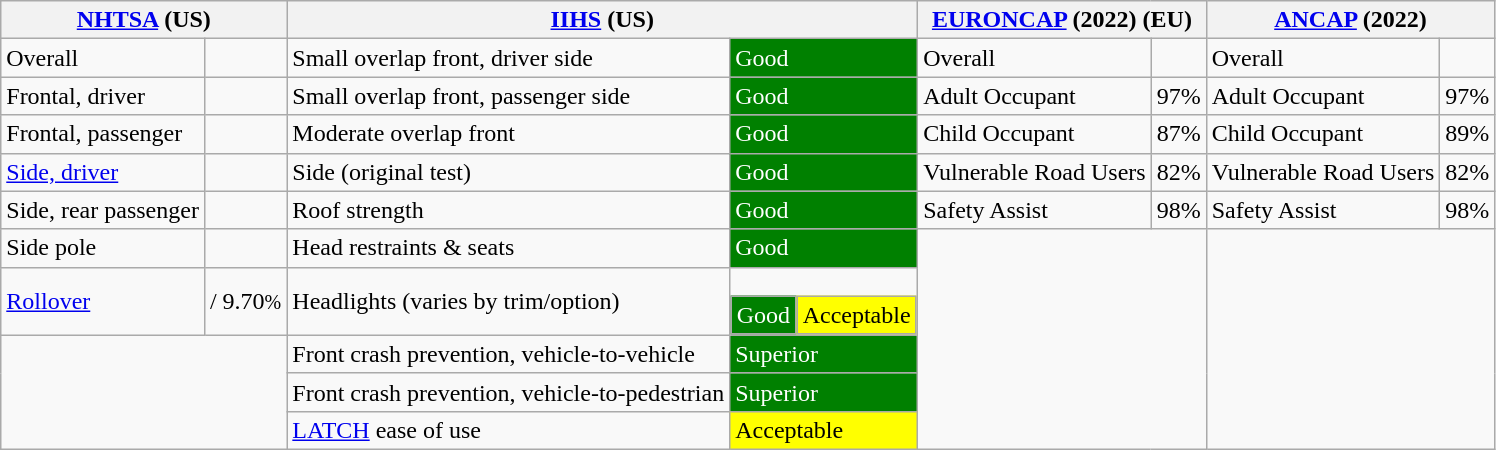<table class="wikitable">
<tr>
<th colspan="2"><a href='#'>NHTSA</a> (US)</th>
<th colspan="2"><a href='#'>IIHS</a> (US)</th>
<th colspan="2"><a href='#'>EURONCAP</a> (2022) (EU)</th>
<th colspan="2"><a href='#'>ANCAP</a> (2022)</th>
</tr>
<tr>
<td>Overall</td>
<td></td>
<td>Small overlap front, driver side</td>
<td style="color:white;background: green">Good</td>
<td>Overall</td>
<td></td>
<td>Overall</td>
<td></td>
</tr>
<tr>
<td>Frontal, driver</td>
<td></td>
<td>Small overlap front, passenger side</td>
<td style="color:white;background: green">Good</td>
<td>Adult Occupant</td>
<td>97%</td>
<td>Adult Occupant</td>
<td>97%</td>
</tr>
<tr>
<td>Frontal, passenger</td>
<td></td>
<td>Moderate overlap front</td>
<td style="color:white;background: green">Good</td>
<td>Child Occupant</td>
<td>87%</td>
<td>Child Occupant</td>
<td>89%</td>
</tr>
<tr>
<td><a href='#'>Side, driver</a></td>
<td></td>
<td>Side (original test)</td>
<td style="color:white;background: green">Good</td>
<td>Vulnerable Road Users</td>
<td>82%</td>
<td>Vulnerable Road Users</td>
<td>82%</td>
</tr>
<tr>
<td>Side, rear passenger</td>
<td></td>
<td>Roof strength</td>
<td style="color:white;background: green">Good</td>
<td>Safety Assist</td>
<td>98%</td>
<td>Safety Assist</td>
<td>98%</td>
</tr>
<tr>
<td>Side pole</td>
<td></td>
<td>Head restraints & seats</td>
<td style="color:white;background: green">Good</td>
<td colspan="2" rowspan="5"></td>
<td colspan="2" rowspan="5"></td>
</tr>
<tr>
<td><a href='#'>Rollover</a></td>
<td> / 9.70<small>%</small></td>
<td>Headlights (varies by trim/option)</td>
<td style="margin:0;padding:0"><br><table border=0 cellspacing=0>
<tr>
<td style="color:white;background: green">Good</td>
<td style="background: yellow">Acceptable</td>
</tr>
</table>
</td>
</tr>
<tr>
<td colspan="2" rowspan="3"></td>
<td>Front crash prevention, vehicle-to-vehicle</td>
<td style="color:white;background: green">Superior</td>
</tr>
<tr>
<td>Front crash prevention, vehicle-to-pedestrian</td>
<td style="color:white;background: green">Superior</td>
</tr>
<tr>
<td><a href='#'>LATCH</a> ease of use</td>
<td style="background: yellow">Acceptable</td>
</tr>
</table>
